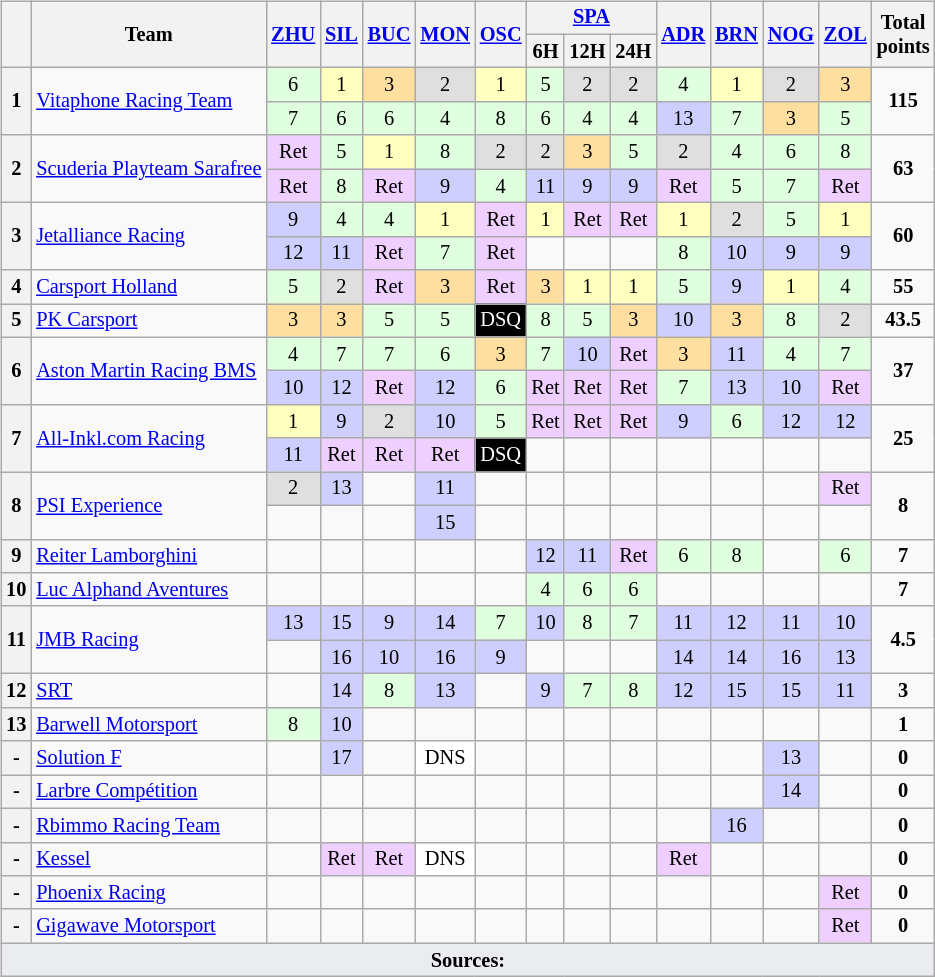<table>
<tr>
<td><br><table class="wikitable" style="font-size: 85%; text-align:center;">
<tr>
<th rowspan=2 valign=middle></th>
<th rowspan=2 valign=middle>Team</th>
<th rowspan=2><a href='#'>ZHU</a><br></th>
<th rowspan=2><a href='#'>SIL</a><br></th>
<th rowspan=2><a href='#'>BUC</a><br></th>
<th rowspan=2><a href='#'>MON</a><br></th>
<th rowspan=2><a href='#'>OSC</a><br></th>
<th colspan=3><a href='#'>SPA</a> </th>
<th rowspan=2><a href='#'>ADR</a><br></th>
<th rowspan=2><a href='#'>BRN</a><br></th>
<th rowspan=2><a href='#'>NOG</a><br></th>
<th rowspan=2><a href='#'>ZOL</a><br></th>
<th rowspan=2 valign=middle>Total<br>points</th>
</tr>
<tr>
<th>6H</th>
<th>12H</th>
<th>24H</th>
</tr>
<tr>
<th rowspan=2>1</th>
<td rowspan=2 align=left> <a href='#'>Vitaphone Racing Team</a></td>
<td style="background:#DFFFDF;">6</td>
<td style="background:#FFFFBF;">1</td>
<td style="background:#FFDF9F;">3</td>
<td style="background:#DFDFDF;">2</td>
<td style="background:#FFFFBF;">1</td>
<td style="background:#DFFFDF;">5</td>
<td style="background:#DFDFDF;">2</td>
<td style="background:#DFDFDF;">2</td>
<td style="background:#DFFFDF;">4</td>
<td style="background:#FFFFBF;">1</td>
<td style="background:#DFDFDF;">2</td>
<td style="background:#FFDF9F;">3</td>
<td rowspan=2><strong>115</strong></td>
</tr>
<tr>
<td style="background:#DFFFDF;">7</td>
<td style="background:#DFFFDF;">6</td>
<td style="background:#DFFFDF;">6</td>
<td style="background:#DFFFDF;">4</td>
<td style="background:#DFFFDF;">8</td>
<td style="background:#DFFFDF;">6</td>
<td style="background:#DFFFDF;">4</td>
<td style="background:#DFFFDF;">4</td>
<td style="background:#CFCFFF;">13</td>
<td style="background:#DFFFDF;">7</td>
<td style="background:#FFDF9F;">3</td>
<td style="background:#DFFFDF;">5</td>
</tr>
<tr>
<th rowspan=2>2</th>
<td rowspan=2 align=left> <a href='#'>Scuderia Playteam Sarafree</a></td>
<td style="background:#EFCFFF;">Ret</td>
<td style="background:#DFFFDF;">5</td>
<td style="background:#FFFFBF;">1</td>
<td style="background:#DFFFDF;">8</td>
<td style="background:#DFDFDF;">2</td>
<td style="background:#DFDFDF;">2</td>
<td style="background:#FFDF9F;">3</td>
<td style="background:#DFFFDF;">5</td>
<td style="background:#DFDFDF;">2</td>
<td style="background:#DFFFDF;">4</td>
<td style="background:#DFFFDF;">6</td>
<td style="background:#DFFFDF;">8</td>
<td rowspan=2><strong>63</strong></td>
</tr>
<tr>
<td style="background:#EFCFFF;">Ret</td>
<td style="background:#DFFFDF;">8</td>
<td style="background:#EFCFFF;">Ret</td>
<td style="background:#CFCFFF;">9</td>
<td style="background:#DFFFDF;">4</td>
<td style="background:#CFCFFF;">11</td>
<td style="background:#CFCFFF;">9</td>
<td style="background:#CFCFFF;">9</td>
<td style="background:#EFCFFF;">Ret</td>
<td style="background:#DFFFDF;">5</td>
<td style="background:#DFFFDF;">7</td>
<td style="background:#EFCFFF;">Ret</td>
</tr>
<tr>
<th rowspan=2>3</th>
<td rowspan=2 align=left> <a href='#'>Jetalliance Racing</a></td>
<td style="background:#CFCFFF;">9</td>
<td style="background:#DFFFDF;">4</td>
<td style="background:#DFFFDF;">4</td>
<td style="background:#FFFFBF;">1</td>
<td style="background:#EFCFFF;">Ret</td>
<td style="background:#FFFFBF;">1</td>
<td style="background:#EFCFFF;">Ret</td>
<td style="background:#EFCFFF;">Ret</td>
<td style="background:#FFFFBF;">1</td>
<td style="background:#DFDFDF;">2</td>
<td style="background:#DFFFDF;">5</td>
<td style="background:#FFFFBF;">1</td>
<td rowspan=2><strong>60</strong></td>
</tr>
<tr>
<td style="background:#CFCFFF;">12</td>
<td style="background:#CFCFFF;">11</td>
<td style="background:#EFCFFF;">Ret</td>
<td style="background:#DFFFDF;">7</td>
<td style="background:#EFCFFF;">Ret</td>
<td></td>
<td></td>
<td></td>
<td style="background:#DFFFDF;">8</td>
<td style="background:#CFCFFF;">10</td>
<td style="background:#CFCFFF;">9</td>
<td style="background:#CFCFFF;">9</td>
</tr>
<tr>
<th>4</th>
<td align=left> <a href='#'>Carsport Holland</a></td>
<td style="background:#DFFFDF;">5</td>
<td style="background:#DFDFDF;">2</td>
<td style="background:#EFCFFF;">Ret</td>
<td style="background:#FFDF9F;">3</td>
<td style="background:#EFCFFF;">Ret</td>
<td style="background:#FFDF9F;">3</td>
<td style="background:#FFFFBF;">1</td>
<td style="background:#FFFFBF;">1</td>
<td style="background:#DFFFDF;">5</td>
<td style="background:#CFCFFF;">9</td>
<td style="background:#FFFFBF;">1</td>
<td style="background:#DFFFDF;">4</td>
<td><strong>55</strong></td>
</tr>
<tr>
<th>5</th>
<td align=left> <a href='#'>PK Carsport</a></td>
<td style="background:#FFDF9F;">3</td>
<td style="background:#FFDF9F;">3</td>
<td style="background:#DFFFDF;">5</td>
<td style="background:#DFFFDF;">5</td>
<td style="background-color:#000000; color:white">DSQ</td>
<td style="background:#DFFFDF;">8</td>
<td style="background:#DFFFDF;">5</td>
<td style="background:#FFDF9F;">3</td>
<td style="background:#CFCFFF;">10</td>
<td style="background:#FFDF9F;">3</td>
<td style="background:#DFFFDF;">8</td>
<td style="background:#DFDFDF;">2</td>
<td><strong>43.5</strong></td>
</tr>
<tr>
<th rowspan=2>6</th>
<td rowspan=2 align=left> <a href='#'>Aston Martin Racing BMS</a></td>
<td style="background:#DFFFDF;">4</td>
<td style="background:#DFFFDF;">7</td>
<td style="background:#DFFFDF;">7</td>
<td style="background:#DFFFDF;">6</td>
<td style="background:#FFDF9F;">3</td>
<td style="background:#DFFFDF;">7</td>
<td style="background:#CFCFFF;">10</td>
<td style="background:#EFCFFF;">Ret</td>
<td style="background:#FFDF9F;">3</td>
<td style="background:#CFCFFF;">11</td>
<td style="background:#DFFFDF;">4</td>
<td style="background:#DFFFDF;">7</td>
<td rowspan=2><strong>37</strong></td>
</tr>
<tr>
<td style="background:#CFCFFF;">10</td>
<td style="background:#CFCFFF;">12</td>
<td style="background:#EFCFFF;">Ret</td>
<td style="background:#CFCFFF;">12</td>
<td style="background:#DFFFDF;">6</td>
<td style="background:#EFCFFF;">Ret</td>
<td style="background:#EFCFFF;">Ret</td>
<td style="background:#EFCFFF;">Ret</td>
<td style="background:#DFFFDF;">7</td>
<td style="background:#CFCFFF;">13</td>
<td style="background:#CFCFFF;">10</td>
<td style="background:#EFCFFF;">Ret</td>
</tr>
<tr>
<th rowspan=2>7</th>
<td rowspan=2 align=left> <a href='#'>All-Inkl.com Racing</a></td>
<td style="background:#FFFFBF;">1</td>
<td style="background:#CFCFFF;">9</td>
<td style="background:#DFDFDF;">2</td>
<td style="background:#CFCFFF;">10</td>
<td style="background:#DFFFDF;">5</td>
<td style="background:#EFCFFF;">Ret</td>
<td style="background:#EFCFFF;">Ret</td>
<td style="background:#EFCFFF;">Ret</td>
<td style="background:#CFCFFF;">9</td>
<td style="background:#DFFFDF;">6</td>
<td style="background:#CFCFFF;">12</td>
<td style="background:#CFCFFF;">12</td>
<td rowspan=2><strong>25</strong></td>
</tr>
<tr>
<td style="background:#CFCFFF;">11</td>
<td style="background:#EFCFFF;">Ret</td>
<td style="background:#EFCFFF;">Ret</td>
<td style="background:#EFCFFF;">Ret</td>
<td style="background-color:#000000; color:white">DSQ</td>
<td></td>
<td></td>
<td></td>
<td></td>
<td></td>
<td></td>
<td></td>
</tr>
<tr>
<th rowspan=2>8</th>
<td rowspan=2 align=left> <a href='#'>PSI Experience</a></td>
<td style="background:#DFDFDF;">2</td>
<td style="background:#CFCFFF;">13</td>
<td></td>
<td style="background:#CFCFFF;">11</td>
<td></td>
<td></td>
<td></td>
<td></td>
<td></td>
<td></td>
<td></td>
<td style="background:#EFCFFF;">Ret</td>
<td rowspan=2><strong>8</strong></td>
</tr>
<tr>
<td></td>
<td></td>
<td></td>
<td style="background:#CFCFFF;">15</td>
<td></td>
<td></td>
<td></td>
<td></td>
<td></td>
<td></td>
<td></td>
<td></td>
</tr>
<tr>
<th>9</th>
<td align=left> <a href='#'>Reiter Lamborghini</a></td>
<td></td>
<td></td>
<td></td>
<td></td>
<td></td>
<td style="background:#CFCFFF;">12</td>
<td style="background:#CFCFFF;">11</td>
<td style="background:#EFCFFF;">Ret</td>
<td style="background:#DFFFDF;">6</td>
<td style="background:#DFFFDF;">8</td>
<td></td>
<td style="background:#DFFFDF;">6</td>
<td><strong>7</strong></td>
</tr>
<tr>
<th>10</th>
<td align=left> <a href='#'>Luc Alphand Aventures</a></td>
<td></td>
<td></td>
<td></td>
<td></td>
<td></td>
<td style="background:#DFFFDF;">4</td>
<td style="background:#DFFFDF;">6</td>
<td style="background:#DFFFDF;">6</td>
<td></td>
<td></td>
<td></td>
<td></td>
<td><strong>7</strong></td>
</tr>
<tr>
<th rowspan=2>11</th>
<td rowspan=2 align=left> <a href='#'>JMB Racing</a></td>
<td style="background:#CFCFFF;">13</td>
<td style="background:#CFCFFF;">15</td>
<td style="background:#CFCFFF;">9</td>
<td style="background:#CFCFFF;">14</td>
<td style="background:#DFFFDF;">7</td>
<td style="background:#CFCFFF;">10</td>
<td style="background:#DFFFDF;">8</td>
<td style="background:#DFFFDF;">7</td>
<td style="background:#CFCFFF;">11</td>
<td style="background:#CFCFFF;">12</td>
<td style="background:#CFCFFF;">11</td>
<td style="background:#CFCFFF;">10</td>
<td rowspan=2><strong>4.5</strong></td>
</tr>
<tr>
<td></td>
<td style="background:#CFCFFF;">16</td>
<td style="background:#CFCFFF;">10</td>
<td style="background:#CFCFFF;">16</td>
<td style="background:#CFCFFF;">9</td>
<td></td>
<td></td>
<td></td>
<td style="background:#CFCFFF;">14</td>
<td style="background:#CFCFFF;">14</td>
<td style="background:#CFCFFF;">16</td>
<td style="background:#CFCFFF;">13</td>
</tr>
<tr>
<th>12</th>
<td align=left> <a href='#'>SRT</a></td>
<td></td>
<td style="background:#CFCFFF;">14</td>
<td style="background:#DFFFDF;">8</td>
<td style="background:#CFCFFF;">13</td>
<td></td>
<td style="background:#CFCFFF;">9</td>
<td style="background:#DFFFDF;">7</td>
<td style="background:#DFFFDF;">8</td>
<td style="background:#CFCFFF;">12</td>
<td style="background:#CFCFFF;">15</td>
<td style="background:#CFCFFF;">15</td>
<td style="background:#CFCFFF;">11</td>
<td><strong>3</strong></td>
</tr>
<tr>
<th>13</th>
<td align=left> <a href='#'>Barwell Motorsport</a></td>
<td style="background:#DFFFDF;">8</td>
<td style="background:#CFCFFF;">10</td>
<td></td>
<td></td>
<td></td>
<td></td>
<td></td>
<td></td>
<td></td>
<td></td>
<td></td>
<td></td>
<td><strong>1</strong></td>
</tr>
<tr>
<th>-</th>
<td align=left> <a href='#'>Solution F</a></td>
<td></td>
<td style="background:#CFCFFF;">17</td>
<td></td>
<td style="background:#FFFFFF;">DNS</td>
<td></td>
<td></td>
<td></td>
<td></td>
<td></td>
<td></td>
<td style="background:#CFCFFF;">13</td>
<td></td>
<td><strong>0</strong></td>
</tr>
<tr>
<th>-</th>
<td align=left> <a href='#'>Larbre Compétition</a></td>
<td></td>
<td></td>
<td></td>
<td></td>
<td></td>
<td></td>
<td></td>
<td></td>
<td></td>
<td></td>
<td style="background:#CFCFFF;">14</td>
<td></td>
<td><strong>0</strong></td>
</tr>
<tr>
<th>-</th>
<td align=left> <a href='#'>Rbimmo Racing Team</a></td>
<td></td>
<td></td>
<td></td>
<td></td>
<td></td>
<td></td>
<td></td>
<td></td>
<td></td>
<td style="background:#CFCFFF;">16</td>
<td></td>
<td></td>
<td><strong>0</strong></td>
</tr>
<tr>
<th>-</th>
<td align=left> <a href='#'>Kessel</a></td>
<td></td>
<td style="background:#EFCFFF;">Ret</td>
<td style="background:#EFCFFF;">Ret</td>
<td style="background:#FFFFFF;">DNS</td>
<td></td>
<td></td>
<td></td>
<td></td>
<td style="background:#EFCFFF;">Ret</td>
<td></td>
<td></td>
<td></td>
<td><strong>0</strong></td>
</tr>
<tr>
<th>-</th>
<td align=left> <a href='#'>Phoenix Racing</a></td>
<td></td>
<td></td>
<td></td>
<td></td>
<td></td>
<td></td>
<td></td>
<td></td>
<td></td>
<td></td>
<td></td>
<td style="background:#EFCFFF;">Ret</td>
<td><strong>0</strong></td>
</tr>
<tr>
<th>-</th>
<td align=left> <a href='#'>Gigawave Motorsport</a></td>
<td></td>
<td></td>
<td></td>
<td></td>
<td></td>
<td></td>
<td></td>
<td></td>
<td></td>
<td></td>
<td></td>
<td style="background:#EFCFFF;">Ret</td>
<td><strong>0</strong></td>
</tr>
<tr class="sortbottom">
<td colspan="16" style="background-color:#EAECF0;text-align:center"><strong>Sources:</strong></td>
</tr>
</table>
</td>
<td valign="top"><br></td>
</tr>
</table>
